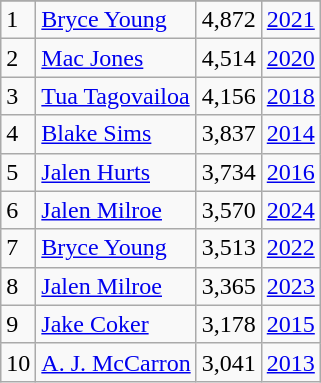<table class="wikitable">
<tr>
</tr>
<tr>
<td>1</td>
<td><a href='#'>Bryce Young</a></td>
<td><abbr>4,872</abbr></td>
<td><a href='#'>2021</a></td>
</tr>
<tr>
<td>2</td>
<td><a href='#'>Mac Jones</a></td>
<td><abbr>4,514</abbr></td>
<td><a href='#'>2020</a></td>
</tr>
<tr>
<td>3</td>
<td><a href='#'>Tua Tagovailoa</a></td>
<td><abbr>4,156</abbr></td>
<td><a href='#'>2018</a></td>
</tr>
<tr>
<td>4</td>
<td><a href='#'>Blake Sims</a></td>
<td><abbr>3,837</abbr></td>
<td><a href='#'>2014</a></td>
</tr>
<tr>
<td>5</td>
<td><a href='#'>Jalen Hurts</a></td>
<td><abbr>3,734</abbr></td>
<td><a href='#'>2016</a></td>
</tr>
<tr>
<td>6</td>
<td><a href='#'>Jalen Milroe</a></td>
<td><abbr>3,570</abbr></td>
<td><a href='#'>2024</a></td>
</tr>
<tr>
<td>7</td>
<td><a href='#'>Bryce Young</a></td>
<td><abbr>3,513</abbr></td>
<td><a href='#'>2022</a></td>
</tr>
<tr>
<td>8</td>
<td><a href='#'>Jalen Milroe</a></td>
<td><abbr>3,365</abbr></td>
<td><a href='#'>2023</a></td>
</tr>
<tr>
<td>9</td>
<td><a href='#'>Jake Coker</a></td>
<td><abbr>3,178</abbr></td>
<td><a href='#'>2015</a></td>
</tr>
<tr>
<td>10</td>
<td><a href='#'>A. J. McCarron</a></td>
<td><abbr>3,041</abbr></td>
<td><a href='#'>2013</a></td>
</tr>
</table>
